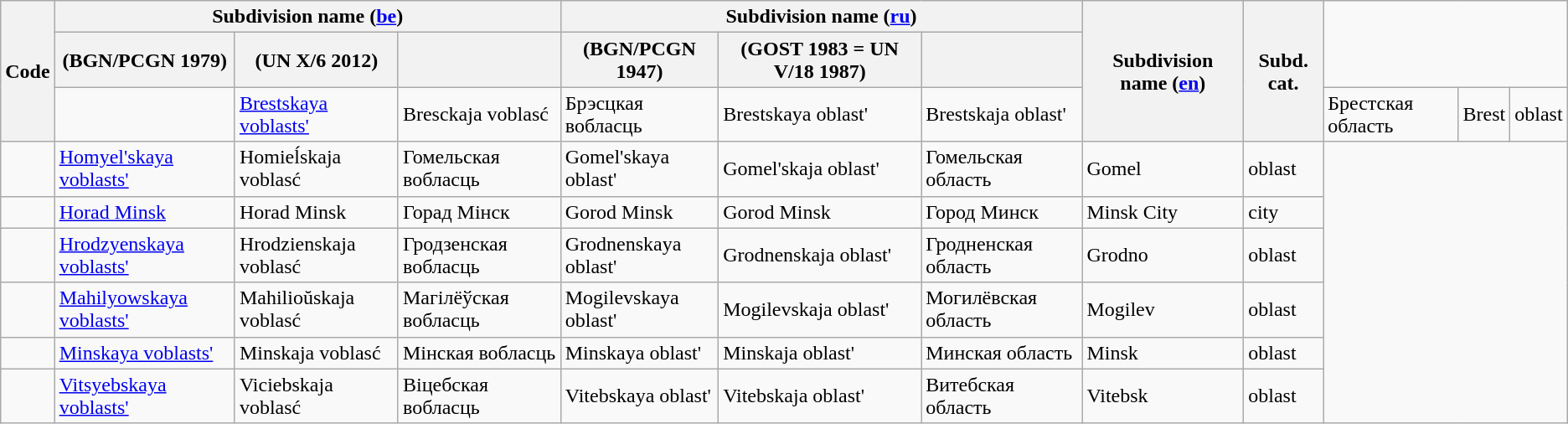<table class="wikitable sortable">
<tr>
<th rowspan="3">Code</th>
<th colspan="3">Subdivision name (<a href='#'>be</a>)</th>
<th colspan="3">Subdivision name (<a href='#'>ru</a>)</th>
<th rowspan="3">Subdivision name (<a href='#'>en</a>)<br></th>
<th rowspan="3">Subd. cat.</th>
</tr>
<tr>
<th>(BGN/PCGN 1979)</th>
<th>(UN X/6 2012)</th>
<th></th>
<th>(BGN/PCGN 1947)</th>
<th>(GOST 1983 = UN V/18 1987)</th>
<th></th>
</tr>
<tr>
<td></td>
<td><a href='#'>Brestskaya voblasts'</a></td>
<td>Bresckaja voblasć</td>
<td>Брэсцкая вобласць</td>
<td>Brestskaya oblast'</td>
<td>Brestskaja oblast'</td>
<td>Брестская область</td>
<td>Brest</td>
<td>oblast</td>
</tr>
<tr>
<td></td>
<td><a href='#'>Homyel'skaya voblasts'</a></td>
<td>Homieĺskaja voblasć</td>
<td>Гомельская вобласць</td>
<td>Gomel'skaya oblast'</td>
<td>Gomel'skaja oblast'</td>
<td>Гомельская область</td>
<td>Gomel</td>
<td>oblast</td>
</tr>
<tr>
<td></td>
<td><a href='#'>Horad Minsk</a></td>
<td>Horad Minsk</td>
<td>Горад Мінск</td>
<td>Gorod Minsk</td>
<td>Gorod Minsk</td>
<td>Город Минск</td>
<td>Minsk City</td>
<td>city</td>
</tr>
<tr>
<td></td>
<td><a href='#'>Hrodzyenskaya voblasts'</a></td>
<td>Hrodzienskaja voblasć</td>
<td>Гродзенская вобласць</td>
<td>Grodnenskaya oblast'</td>
<td>Grodnenskaja oblast'</td>
<td>Гродненская область</td>
<td>Grodno</td>
<td>oblast</td>
</tr>
<tr>
<td></td>
<td><a href='#'>Mahilyowskaya voblasts'</a></td>
<td>Mahilioŭskaja voblasć</td>
<td>Магілёўская вобласць</td>
<td>Mogilevskaya oblast'</td>
<td>Mogilevskaja oblast'</td>
<td>Могилёвская область</td>
<td>Mogilev</td>
<td>oblast</td>
</tr>
<tr>
<td></td>
<td><a href='#'>Minskaya voblasts'</a></td>
<td>Minskaja voblasć</td>
<td>Мінская вобласць</td>
<td>Minskaya oblast'</td>
<td>Minskaja oblast'</td>
<td>Минская область</td>
<td>Minsk</td>
<td>oblast</td>
</tr>
<tr>
<td></td>
<td><a href='#'>Vitsyebskaya voblasts'</a></td>
<td>Viciebskaja voblasć</td>
<td>Віцебская вобласць</td>
<td>Vitebskaya oblast'</td>
<td>Vitebskaja oblast'</td>
<td>Витебская область</td>
<td>Vitebsk</td>
<td>oblast</td>
</tr>
</table>
